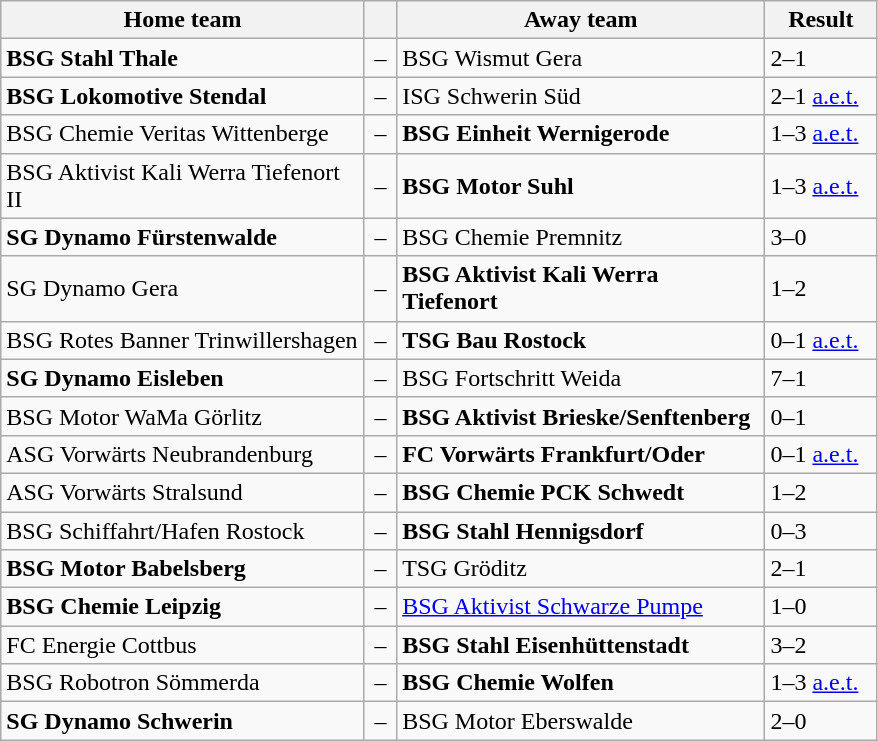<table class="wikitable" style="width:585px;" border="1">
<tr>
<th style="width:250px;" align="left">Home team</th>
<th style="width:15px;"></th>
<th style="width:250px;" align="left">Away team</th>
<th style="width:70px;" align="center;">Result</th>
</tr>
<tr>
<td><strong>BSG Stahl Thale</strong></td>
<td align="center">–</td>
<td>BSG Wismut Gera</td>
<td>2–1</td>
</tr>
<tr>
<td><strong>BSG Lokomotive Stendal</strong></td>
<td align="center">–</td>
<td>ISG Schwerin Süd</td>
<td>2–1 <a href='#'>a.e.t.</a></td>
</tr>
<tr>
<td>BSG Chemie Veritas Wittenberge</td>
<td align="center">–</td>
<td><strong>BSG Einheit Wernigerode</strong></td>
<td>1–3 <a href='#'>a.e.t.</a></td>
</tr>
<tr>
<td>BSG Aktivist Kali Werra Tiefenort II</td>
<td align="center">–</td>
<td><strong>BSG Motor Suhl</strong></td>
<td>1–3 <a href='#'>a.e.t.</a></td>
</tr>
<tr>
<td><strong>SG Dynamo Fürstenwalde</strong></td>
<td align="center">–</td>
<td>BSG Chemie Premnitz</td>
<td>3–0</td>
</tr>
<tr>
<td>SG Dynamo Gera</td>
<td align="center">–</td>
<td><strong>BSG Aktivist Kali Werra Tiefenort</strong></td>
<td>1–2</td>
</tr>
<tr>
<td>BSG Rotes Banner Trinwillershagen</td>
<td align="center">–</td>
<td><strong>TSG Bau Rostock</strong></td>
<td>0–1 <a href='#'>a.e.t.</a></td>
</tr>
<tr>
<td><strong>SG Dynamo Eisleben</strong></td>
<td align="center">–</td>
<td>BSG Fortschritt Weida</td>
<td>7–1</td>
</tr>
<tr>
<td>BSG Motor WaMa Görlitz</td>
<td align="center">–</td>
<td><strong>BSG Aktivist Brieske/Senftenberg</strong></td>
<td>0–1</td>
</tr>
<tr>
<td>ASG Vorwärts Neubrandenburg</td>
<td align="center">–</td>
<td><strong>FC Vorwärts Frankfurt/Oder</strong></td>
<td>0–1 <a href='#'>a.e.t.</a></td>
</tr>
<tr>
<td>ASG Vorwärts Stralsund</td>
<td align="center">–</td>
<td><strong>BSG Chemie PCK Schwedt</strong></td>
<td>1–2</td>
</tr>
<tr>
<td>BSG Schiffahrt/Hafen Rostock</td>
<td align="center">–</td>
<td><strong>BSG Stahl Hennigsdorf</strong></td>
<td>0–3</td>
</tr>
<tr>
<td><strong>BSG Motor Babelsberg</strong></td>
<td align="center">–</td>
<td>TSG Gröditz</td>
<td>2–1</td>
</tr>
<tr>
<td><strong>BSG Chemie Leipzig</strong></td>
<td align="center">–</td>
<td><a href='#'>BSG Aktivist Schwarze Pumpe</a></td>
<td>1–0</td>
</tr>
<tr>
<td>FC Energie Cottbus</td>
<td align="center">–</td>
<td><strong>BSG Stahl Eisenhüttenstadt</strong></td>
<td>3–2</td>
</tr>
<tr>
<td>BSG Robotron Sömmerda</td>
<td align="center">–</td>
<td><strong>BSG Chemie Wolfen</strong></td>
<td>1–3 <a href='#'>a.e.t.</a></td>
</tr>
<tr>
<td><strong>SG Dynamo Schwerin</strong></td>
<td align="center">–</td>
<td>BSG Motor Eberswalde</td>
<td>2–0</td>
</tr>
</table>
